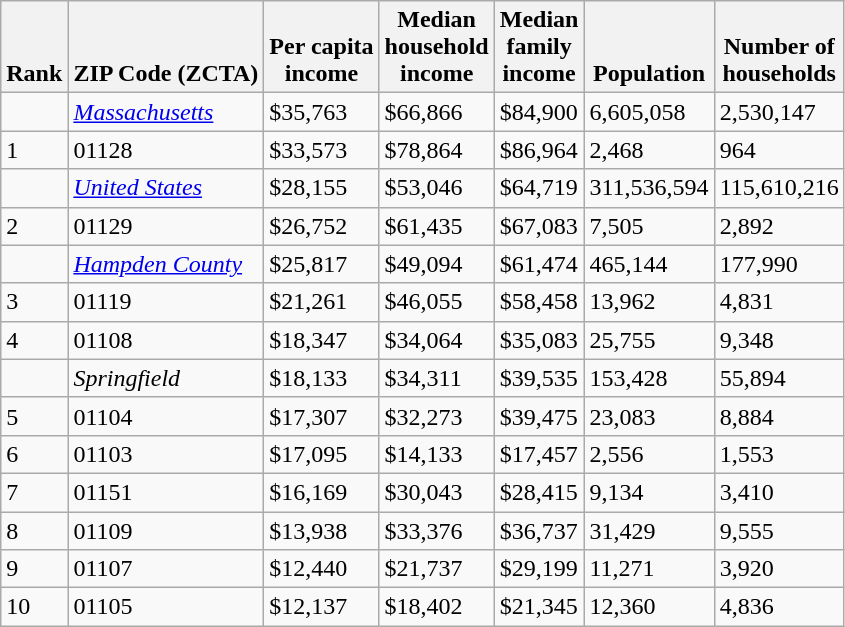<table class="wikitable sortable">
<tr valign=bottom>
<th>Rank</th>
<th>ZIP Code (ZCTA)</th>
<th>Per capita<br>income</th>
<th>Median<br>household<br>income</th>
<th>Median<br>family<br>income</th>
<th>Population</th>
<th>Number of<br>households</th>
</tr>
<tr>
<td></td>
<td><em><a href='#'>Massachusetts</a></em></td>
<td>$35,763</td>
<td>$66,866</td>
<td>$84,900</td>
<td>6,605,058</td>
<td>2,530,147</td>
</tr>
<tr>
<td>1</td>
<td>01128</td>
<td>$33,573</td>
<td>$78,864</td>
<td>$86,964</td>
<td>2,468</td>
<td>964</td>
</tr>
<tr>
<td></td>
<td><em><a href='#'>United States</a></em></td>
<td>$28,155</td>
<td>$53,046</td>
<td>$64,719</td>
<td>311,536,594</td>
<td>115,610,216</td>
</tr>
<tr>
<td>2</td>
<td>01129</td>
<td>$26,752</td>
<td>$61,435</td>
<td>$67,083</td>
<td>7,505</td>
<td>2,892</td>
</tr>
<tr>
<td></td>
<td><em><a href='#'>Hampden County</a></em></td>
<td>$25,817</td>
<td>$49,094</td>
<td>$61,474</td>
<td>465,144</td>
<td>177,990</td>
</tr>
<tr>
<td>3</td>
<td>01119</td>
<td>$21,261</td>
<td>$46,055</td>
<td>$58,458</td>
<td>13,962</td>
<td>4,831</td>
</tr>
<tr>
<td>4</td>
<td>01108</td>
<td>$18,347</td>
<td>$34,064</td>
<td>$35,083</td>
<td>25,755</td>
<td>9,348</td>
</tr>
<tr>
<td></td>
<td><em>Springfield</em></td>
<td>$18,133</td>
<td>$34,311</td>
<td>$39,535</td>
<td>153,428</td>
<td>55,894</td>
</tr>
<tr>
<td>5</td>
<td>01104</td>
<td>$17,307</td>
<td>$32,273</td>
<td>$39,475</td>
<td>23,083</td>
<td>8,884</td>
</tr>
<tr>
<td>6</td>
<td>01103</td>
<td>$17,095</td>
<td>$14,133</td>
<td>$17,457</td>
<td>2,556</td>
<td>1,553</td>
</tr>
<tr>
<td>7</td>
<td>01151</td>
<td>$16,169</td>
<td>$30,043</td>
<td>$28,415</td>
<td>9,134</td>
<td>3,410</td>
</tr>
<tr>
<td>8</td>
<td>01109</td>
<td>$13,938</td>
<td>$33,376</td>
<td>$36,737</td>
<td>31,429</td>
<td>9,555</td>
</tr>
<tr>
<td>9</td>
<td>01107</td>
<td>$12,440</td>
<td>$21,737</td>
<td>$29,199</td>
<td>11,271</td>
<td>3,920</td>
</tr>
<tr>
<td>10</td>
<td>01105</td>
<td>$12,137</td>
<td>$18,402</td>
<td>$21,345</td>
<td>12,360</td>
<td>4,836</td>
</tr>
</table>
